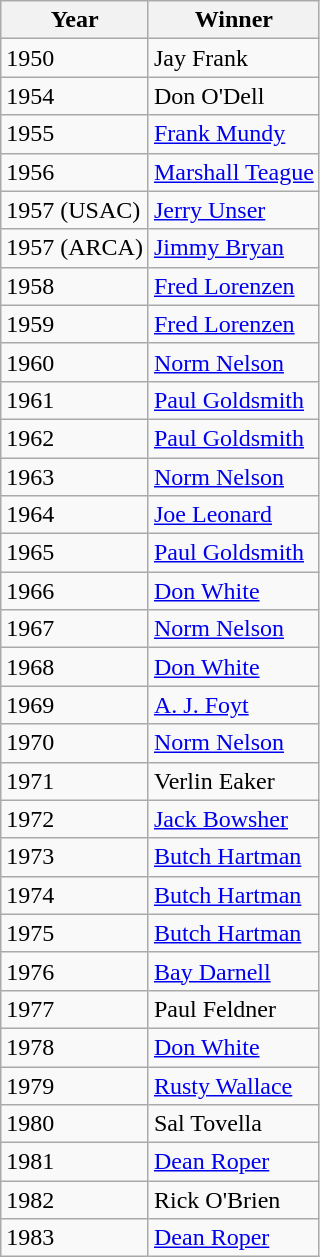<table class="wikitable">
<tr>
<th>Year</th>
<th>Winner</th>
</tr>
<tr>
<td>1950</td>
<td>Jay Frank</td>
</tr>
<tr>
<td>1954</td>
<td>Don O'Dell</td>
</tr>
<tr>
<td>1955</td>
<td><a href='#'>Frank Mundy</a></td>
</tr>
<tr>
<td>1956</td>
<td><a href='#'>Marshall Teague</a></td>
</tr>
<tr>
<td>1957 (USAC)</td>
<td><a href='#'>Jerry Unser</a></td>
</tr>
<tr>
<td>1957 (ARCA)</td>
<td><a href='#'>Jimmy Bryan</a></td>
</tr>
<tr>
<td>1958</td>
<td><a href='#'>Fred Lorenzen</a></td>
</tr>
<tr>
<td>1959</td>
<td><a href='#'>Fred Lorenzen</a></td>
</tr>
<tr>
<td>1960</td>
<td><a href='#'>Norm Nelson</a></td>
</tr>
<tr>
<td>1961</td>
<td><a href='#'>Paul Goldsmith</a></td>
</tr>
<tr>
<td>1962</td>
<td><a href='#'>Paul Goldsmith</a></td>
</tr>
<tr>
<td>1963</td>
<td><a href='#'>Norm Nelson</a></td>
</tr>
<tr>
<td>1964</td>
<td><a href='#'>Joe Leonard</a></td>
</tr>
<tr>
<td>1965</td>
<td><a href='#'>Paul Goldsmith</a></td>
</tr>
<tr>
<td>1966</td>
<td><a href='#'>Don White</a></td>
</tr>
<tr>
<td>1967</td>
<td><a href='#'>Norm Nelson</a></td>
</tr>
<tr>
<td>1968</td>
<td><a href='#'>Don White</a></td>
</tr>
<tr>
<td>1969</td>
<td><a href='#'>A. J. Foyt</a></td>
</tr>
<tr>
<td>1970</td>
<td><a href='#'>Norm Nelson</a></td>
</tr>
<tr>
<td>1971</td>
<td>Verlin Eaker</td>
</tr>
<tr>
<td>1972</td>
<td><a href='#'>Jack Bowsher</a></td>
</tr>
<tr>
<td>1973</td>
<td><a href='#'>Butch Hartman</a></td>
</tr>
<tr>
<td>1974</td>
<td><a href='#'>Butch Hartman</a></td>
</tr>
<tr>
<td>1975</td>
<td><a href='#'>Butch Hartman</a></td>
</tr>
<tr>
<td>1976</td>
<td><a href='#'>Bay Darnell</a></td>
</tr>
<tr>
<td>1977</td>
<td>Paul Feldner</td>
</tr>
<tr>
<td>1978</td>
<td><a href='#'>Don White</a></td>
</tr>
<tr>
<td>1979</td>
<td><a href='#'>Rusty Wallace</a></td>
</tr>
<tr>
<td>1980</td>
<td>Sal Tovella</td>
</tr>
<tr>
<td>1981</td>
<td><a href='#'>Dean Roper</a></td>
</tr>
<tr>
<td>1982</td>
<td>Rick O'Brien</td>
</tr>
<tr>
<td>1983</td>
<td><a href='#'>Dean Roper</a></td>
</tr>
</table>
